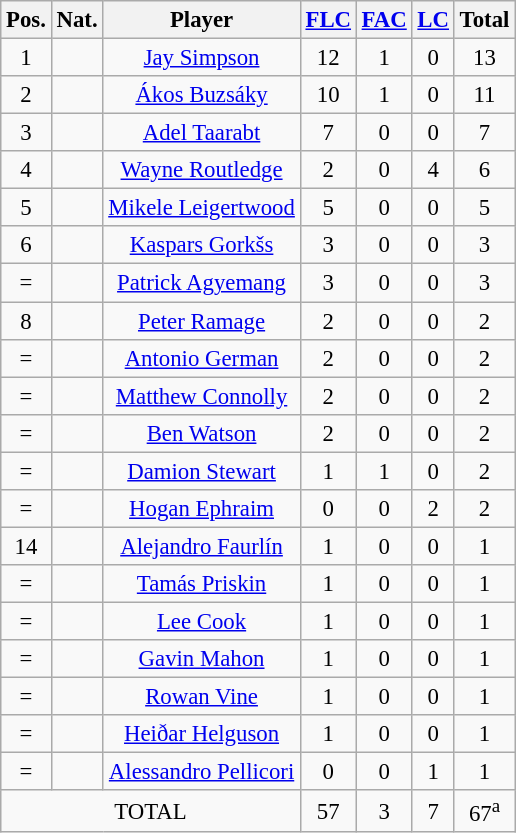<table class="wikitable" style="text-align:center; margin: 1em 1em 1em 0; background: #f9f9f9; border:1px #aaa solid; border-collapse: collapse; font-size: 95%;">
<tr>
<th>Pos.</th>
<th>Nat.</th>
<th>Player</th>
<th><a href='#'>FLC</a></th>
<th><a href='#'>FAC</a></th>
<th><a href='#'>LC</a></th>
<th>Total</th>
</tr>
<tr>
<td align=center>1</td>
<td></td>
<td><a href='#'>Jay Simpson</a></td>
<td align=center>12</td>
<td align=center>1</td>
<td align=center>0</td>
<td align=center>13</td>
</tr>
<tr>
<td align=center>2</td>
<td></td>
<td><a href='#'>Ákos Buzsáky</a></td>
<td align=center>10</td>
<td align=center>1</td>
<td align=center>0</td>
<td align=center>11</td>
</tr>
<tr>
<td align=center>3</td>
<td></td>
<td><a href='#'>Adel Taarabt</a></td>
<td align=center>7</td>
<td align=center>0</td>
<td align=center>0</td>
<td align=center>7</td>
</tr>
<tr>
<td align=center>4</td>
<td></td>
<td><a href='#'>Wayne Routledge</a></td>
<td align=center>2</td>
<td align=center>0</td>
<td align=center>4</td>
<td align=center>6</td>
</tr>
<tr>
<td align=center>5</td>
<td></td>
<td><a href='#'>Mikele Leigertwood</a></td>
<td align=center>5</td>
<td align=center>0</td>
<td align=center>0</td>
<td align=center>5</td>
</tr>
<tr>
<td align=center>6</td>
<td></td>
<td><a href='#'>Kaspars Gorkšs</a></td>
<td align=center>3</td>
<td align=center>0</td>
<td align=center>0</td>
<td align=center>3</td>
</tr>
<tr>
<td align=center>=</td>
<td></td>
<td><a href='#'>Patrick Agyemang</a></td>
<td align=center>3</td>
<td align=center>0</td>
<td align=center>0</td>
<td align=center>3</td>
</tr>
<tr>
<td align=center>8</td>
<td></td>
<td><a href='#'>Peter Ramage</a></td>
<td align=center>2</td>
<td align=center>0</td>
<td align=center>0</td>
<td align=center>2</td>
</tr>
<tr>
<td align=center>=</td>
<td></td>
<td><a href='#'>Antonio German</a></td>
<td align=center>2</td>
<td align=center>0</td>
<td align=center>0</td>
<td align=center>2</td>
</tr>
<tr>
<td align=center>=</td>
<td></td>
<td><a href='#'>Matthew Connolly</a></td>
<td align=center>2</td>
<td align=center>0</td>
<td align=center>0</td>
<td align=center>2</td>
</tr>
<tr>
<td align=center>=</td>
<td></td>
<td><a href='#'>Ben Watson</a></td>
<td align=center>2</td>
<td align=center>0</td>
<td align=center>0</td>
<td align=center>2</td>
</tr>
<tr>
<td align=center>=</td>
<td></td>
<td><a href='#'>Damion Stewart</a></td>
<td align=center>1</td>
<td align=center>1</td>
<td align=center>0</td>
<td align=center>2</td>
</tr>
<tr>
<td align=center>=</td>
<td></td>
<td><a href='#'>Hogan Ephraim</a></td>
<td align=center>0</td>
<td align=center>0</td>
<td align=center>2</td>
<td align=center>2</td>
</tr>
<tr>
<td align=center>14</td>
<td></td>
<td><a href='#'>Alejandro Faurlín</a></td>
<td align=center>1</td>
<td align=center>0</td>
<td align=center>0</td>
<td align=center>1</td>
</tr>
<tr>
<td align=center>=</td>
<td></td>
<td><a href='#'>Tamás Priskin</a></td>
<td align=center>1</td>
<td align=center>0</td>
<td align=center>0</td>
<td align=center>1</td>
</tr>
<tr>
<td align=center>=</td>
<td></td>
<td><a href='#'>Lee Cook</a></td>
<td align=center>1</td>
<td align=center>0</td>
<td align=center>0</td>
<td align=center>1</td>
</tr>
<tr>
<td align=center>=</td>
<td></td>
<td><a href='#'>Gavin Mahon</a></td>
<td align=center>1</td>
<td align=center>0</td>
<td align=center>0</td>
<td align=center>1</td>
</tr>
<tr>
<td align=center>=</td>
<td></td>
<td><a href='#'>Rowan Vine</a></td>
<td align=center>1</td>
<td align=center>0</td>
<td align=center>0</td>
<td align=center>1</td>
</tr>
<tr>
<td align=center>=</td>
<td></td>
<td><a href='#'>Heiðar Helguson</a></td>
<td align=center>1</td>
<td align=center>0</td>
<td align=center>0</td>
<td align=center>1</td>
</tr>
<tr>
<td align=center>=</td>
<td></td>
<td><a href='#'>Alessandro Pellicori</a></td>
<td align=center>0</td>
<td align=center>0</td>
<td align=center>1</td>
<td align=center>1</td>
</tr>
<tr>
<td align=center; colspan="3">TOTAL</td>
<td align=center>57</td>
<td align=center>3</td>
<td align=center>7</td>
<td align=center>67<sup>a</sup></td>
</tr>
</table>
